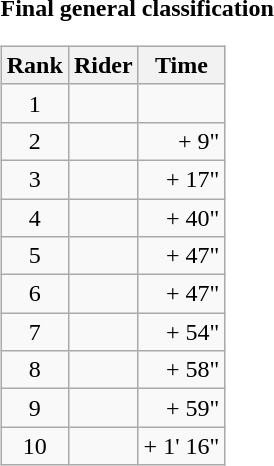<table>
<tr>
<td><strong>Final general classification</strong><br><table class="wikitable">
<tr>
<th scope="col">Rank</th>
<th scope="col">Rider</th>
<th scope="col">Time</th>
</tr>
<tr>
<td style="text-align:center;">1</td>
<td></td>
<td style="text-align:right;"></td>
</tr>
<tr>
<td style="text-align:center;">2</td>
<td></td>
<td style="text-align:right;">+ 9"</td>
</tr>
<tr>
<td style="text-align:center;">3</td>
<td></td>
<td style="text-align:right;">+ 17"</td>
</tr>
<tr>
<td style="text-align:center;">4</td>
<td></td>
<td style="text-align:right;">+ 40"</td>
</tr>
<tr>
<td style="text-align:center;">5</td>
<td></td>
<td style="text-align:right;">+ 47"</td>
</tr>
<tr>
<td style="text-align:center;">6</td>
<td></td>
<td style="text-align:right;">+ 47"</td>
</tr>
<tr>
<td style="text-align:center;">7</td>
<td></td>
<td style="text-align:right;">+ 54"</td>
</tr>
<tr>
<td style="text-align:center;">8</td>
<td></td>
<td style="text-align:right;">+ 58"</td>
</tr>
<tr>
<td style="text-align:center;">9</td>
<td></td>
<td style="text-align:right;">+ 59"</td>
</tr>
<tr>
<td style="text-align:center;">10</td>
<td></td>
<td style="text-align:right;">+ 1' 16"</td>
</tr>
</table>
</td>
</tr>
</table>
